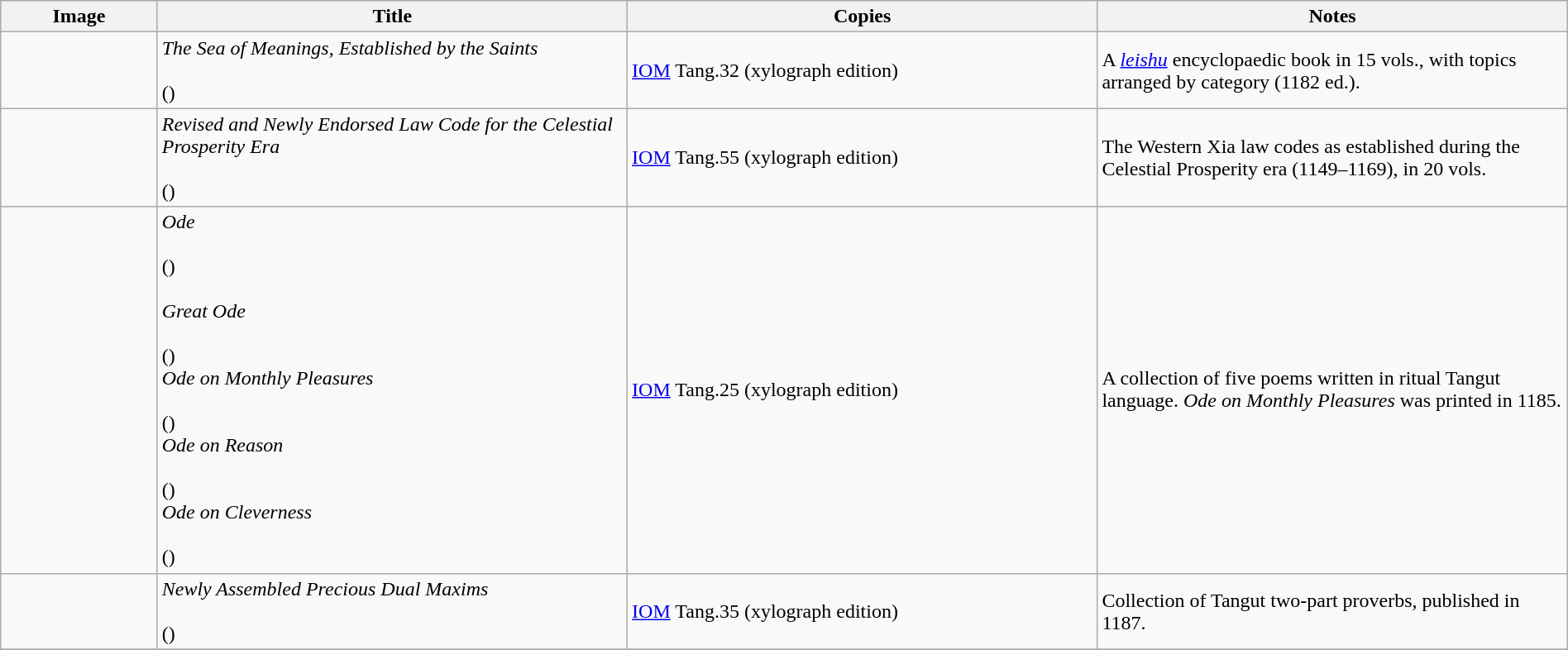<table class="wikitable" style="width: 100%">
<tr>
<th width="10%">Image</th>
<th width="30%">Title</th>
<th width="30%">Copies</th>
<th width="30%">Notes</th>
</tr>
<tr>
<td></td>
<td><em>The Sea of Meanings, Established by the Saints</em><br><br>()</td>
<td><a href='#'>IOM</a> Tang.32 (xylograph edition)</td>
<td>A <em><a href='#'>leishu</a></em> encyclopaedic book in 15 vols., with topics arranged by category (1182 ed.).</td>
</tr>
<tr>
<td></td>
<td><em>Revised and Newly Endorsed Law Code for the Celestial Prosperity Era</em><br><br>()</td>
<td><a href='#'>IOM</a> Tang.55 (xylograph edition)</td>
<td>The Western Xia law codes as established during the Celestial Prosperity era (1149–1169), in 20 vols.</td>
</tr>
<tr>
<td></td>
<td><em>Ode</em><br><br>()<br><br><em>Great Ode</em><br><br>()<br>
<em>Ode on Monthly Pleasures</em><br><br>()<br>
<em>Ode on Reason</em><br><br>()<br>
<em>Ode on Cleverness</em><br><br>()</td>
<td><a href='#'>IOM</a> Tang.25 (xylograph edition)</td>
<td>A collection of five poems written in ritual Tangut language. <em>Ode on Monthly Pleasures</em> was printed in 1185.</td>
</tr>
<tr>
<td></td>
<td><em>Newly Assembled Precious Dual Maxims</em><br><br>()</td>
<td><a href='#'>IOM</a> Tang.35 (xylograph edition)</td>
<td>Collection of Tangut two-part proverbs, published in 1187.</td>
</tr>
<tr>
</tr>
</table>
